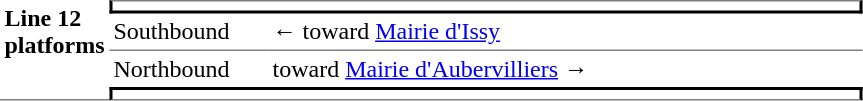<table border=0 cellspacing=0 cellpadding=3>
<tr>
<td style="border-bottom:solid 1px gray;" width=50 rowspan=10 valign=top><strong>Line 12 platforms</strong></td>
<td style="border-top:solid 1px gray;border-right:solid 2px black;border-left:solid 2px black;border-bottom:solid 2px black;text-align:center;" colspan=2></td>
</tr>
<tr>
<td style="border-bottom:solid 1px gray;" width=100>Southbound</td>
<td style="border-bottom:solid 1px gray;" width=390>←   toward <a href='#'>Mairie d'Issy</a> </td>
</tr>
<tr>
<td>Northbound</td>
<td>   toward <a href='#'>Mairie d'Aubervilliers</a>  →</td>
</tr>
<tr>
<td style="border-top:solid 2px black;border-right:solid 2px black;border-left:solid 2px black;border-bottom:solid 1px gray;text-align:center;" colspan=2></td>
</tr>
</table>
